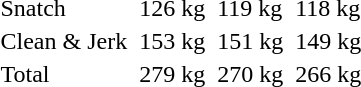<table>
<tr>
<td>Snatch</td>
<td></td>
<td>126 kg</td>
<td></td>
<td>119 kg</td>
<td></td>
<td>118 kg</td>
</tr>
<tr>
<td>Clean & Jerk</td>
<td></td>
<td>153 kg</td>
<td></td>
<td>151 kg</td>
<td></td>
<td>149 kg</td>
</tr>
<tr>
<td>Total</td>
<td></td>
<td>279 kg</td>
<td></td>
<td>270 kg</td>
<td></td>
<td>266 kg</td>
</tr>
</table>
